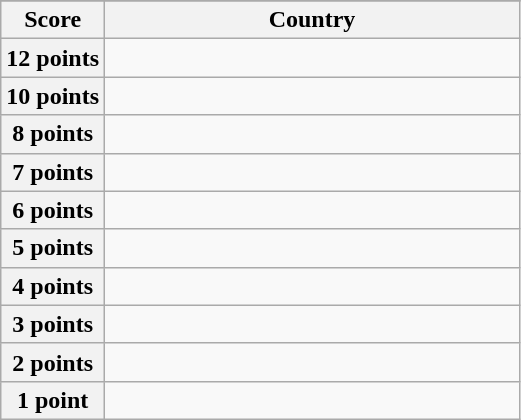<table class="wikitable">
<tr>
</tr>
<tr>
<th scope="col" width="20%">Score</th>
<th scope="col">Country</th>
</tr>
<tr>
<th scope="row">12 points</th>
<td></td>
</tr>
<tr>
<th scope="row">10 points</th>
<td></td>
</tr>
<tr>
<th scope="row">8 points</th>
<td></td>
</tr>
<tr>
<th scope="row">7 points</th>
<td></td>
</tr>
<tr>
<th scope="row">6 points</th>
<td></td>
</tr>
<tr>
<th scope="row">5 points</th>
<td></td>
</tr>
<tr>
<th scope="row">4 points</th>
<td></td>
</tr>
<tr>
<th scope="row">3 points</th>
<td></td>
</tr>
<tr>
<th scope="row">2 points</th>
<td></td>
</tr>
<tr>
<th scope="row">1 point</th>
<td></td>
</tr>
</table>
